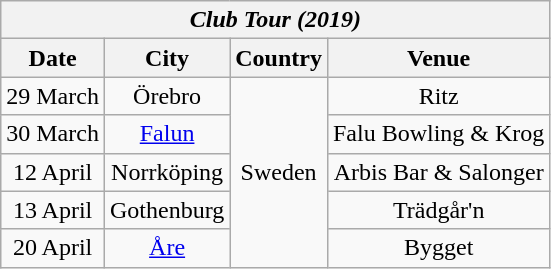<table class="wikitable collapsible autocollapse" style="text-align:center;">
<tr>
<th colspan="4"><em>Club Tour (2019)</em></th>
</tr>
<tr>
<th scope="col">Date</th>
<th scope="col">City</th>
<th>Country</th>
<th scope="col">Venue</th>
</tr>
<tr>
<td>29 March</td>
<td>Örebro</td>
<td rowspan="5">Sweden</td>
<td>Ritz</td>
</tr>
<tr>
<td>30 March</td>
<td><a href='#'>Falun</a></td>
<td>Falu Bowling & Krog</td>
</tr>
<tr>
<td>12 April</td>
<td>Norrköping</td>
<td>Arbis Bar & Salonger</td>
</tr>
<tr>
<td>13 April</td>
<td>Gothenburg</td>
<td>Trädgår'n</td>
</tr>
<tr>
<td>20 April</td>
<td><a href='#'>Åre</a></td>
<td>Bygget</td>
</tr>
</table>
